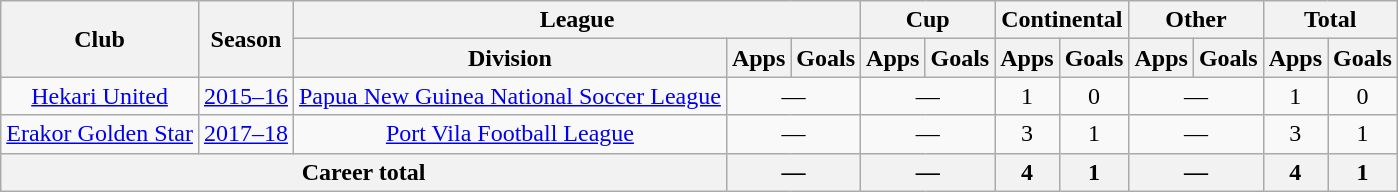<table class="wikitable" style="text-align: center">
<tr>
<th rowspan="2">Club</th>
<th rowspan="2">Season</th>
<th colspan="3">League</th>
<th colspan="2">Cup</th>
<th colspan="2">Continental</th>
<th colspan="2">Other</th>
<th colspan="2">Total</th>
</tr>
<tr>
<th>Division</th>
<th>Apps</th>
<th>Goals</th>
<th>Apps</th>
<th>Goals</th>
<th>Apps</th>
<th>Goals</th>
<th>Apps</th>
<th>Goals</th>
<th>Apps</th>
<th>Goals</th>
</tr>
<tr>
<td><a href='#'>Hekari United</a></td>
<td><a href='#'>2015–16</a></td>
<td><a href='#'>Papua New Guinea National Soccer League</a></td>
<td colspan="2">—</td>
<td colspan="2">—</td>
<td>1</td>
<td>0</td>
<td colspan="2">—</td>
<td>1</td>
<td>0</td>
</tr>
<tr>
<td><a href='#'>Erakor Golden Star</a></td>
<td><a href='#'>2017–18</a></td>
<td><a href='#'>Port Vila Football League</a></td>
<td colspan="2">—</td>
<td colspan="2">—</td>
<td>3</td>
<td>1</td>
<td colspan="2">—</td>
<td>3</td>
<td>1</td>
</tr>
<tr>
<th colspan=3>Career total</th>
<th colspan="2">—</th>
<th colspan="2">—</th>
<th>4</th>
<th>1</th>
<th colspan="2">—</th>
<th>4</th>
<th>1</th>
</tr>
</table>
